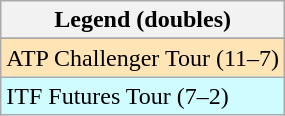<table class="wikitable sortable mw-collapsible">
<tr>
<th>Legend (doubles)</th>
</tr>
<tr bgcolor=e5d1cb>
</tr>
<tr bgcolor=moccasin>
<td>ATP Challenger Tour (11–7)</td>
</tr>
<tr bgcolor=cffcff>
<td>ITF Futures Tour (7–2)</td>
</tr>
</table>
